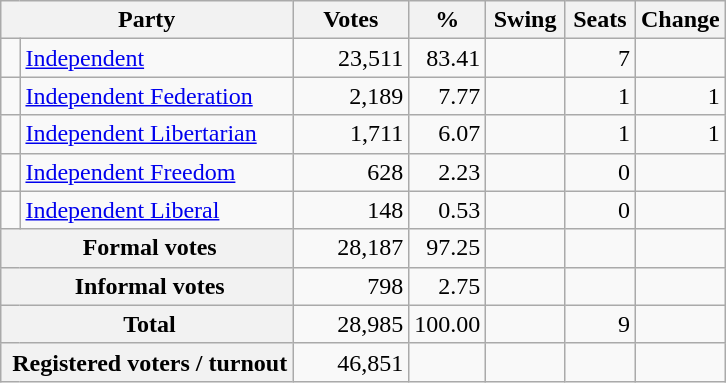<table class="wikitable" style="text-align:right; margin-bottom:0">
<tr>
<th colspan="3" style="width:10px">Party</th>
<th style="width:70px;">Votes</th>
<th style="width:40px;">%</th>
<th style="width:40px;">Swing</th>
<th style="width:40px;">Seats</th>
<th style="width:40px;">Change</th>
</tr>
<tr>
<td> </td>
<td colspan="2" style="text-align:left;"><a href='#'>Independent</a></td>
<td style="width:70px;">23,511</td>
<td style="width:40px;">83.41</td>
<td style="width:45px;"></td>
<td style="width:40px;">7</td>
<td style="width:40px;"></td>
</tr>
<tr>
<td> </td>
<td colspan="2" style="text-align:left;"><a href='#'>Independent Federation</a></td>
<td>2,189</td>
<td>7.77</td>
<td></td>
<td>1</td>
<td> 1</td>
</tr>
<tr>
<td> </td>
<td colspan="2" style="text-align:left;"><a href='#'>Independent Libertarian</a></td>
<td>1,711</td>
<td>6.07</td>
<td></td>
<td>1</td>
<td> 1</td>
</tr>
<tr>
<td> </td>
<td colspan="2" style="text-align:left;"><a href='#'>Independent Freedom</a></td>
<td>628</td>
<td>2.23</td>
<td></td>
<td>0</td>
<td></td>
</tr>
<tr>
<td> </td>
<td colspan="2" style="text-align:left;"><a href='#'>Independent Liberal</a></td>
<td>148</td>
<td>0.53</td>
<td></td>
<td>0</td>
<td></td>
</tr>
<tr>
<th colspan="3" rowspan="1"> Formal votes</th>
<td>28,187</td>
<td>97.25</td>
<td></td>
<td></td>
<td></td>
</tr>
<tr>
<th colspan="3" rowspan="1"> Informal votes</th>
<td>798</td>
<td>2.75</td>
<td></td>
<td></td>
<td></td>
</tr>
<tr>
<th colspan="3" rowspan="1"> Total</th>
<td>28,985</td>
<td>100.00</td>
<td></td>
<td>9</td>
<td></td>
</tr>
<tr>
<th colspan="3" rowspan="1"> Registered voters / turnout</th>
<td>46,851</td>
<td></td>
<td></td>
<td></td>
<td></td>
</tr>
</table>
